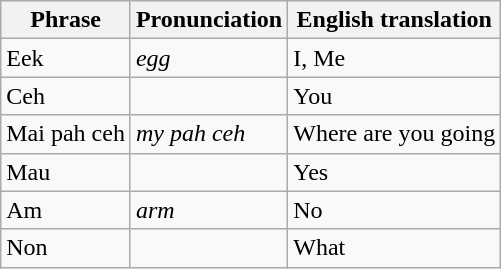<table class="wikitable">
<tr>
<th>Phrase</th>
<th>Pronunciation</th>
<th>English translation</th>
</tr>
<tr>
<td>Eek</td>
<td><em>egg</em></td>
<td>I, Me</td>
</tr>
<tr>
<td>Ceh</td>
<td></td>
<td>You</td>
</tr>
<tr>
<td>Mai pah ceh</td>
<td><em>my pah ceh</em></td>
<td>Where are you going</td>
</tr>
<tr>
<td>Mau</td>
<td></td>
<td>Yes</td>
</tr>
<tr>
<td>Am</td>
<td><em>arm</em></td>
<td>No</td>
</tr>
<tr>
<td>Non</td>
<td></td>
<td>What</td>
</tr>
</table>
